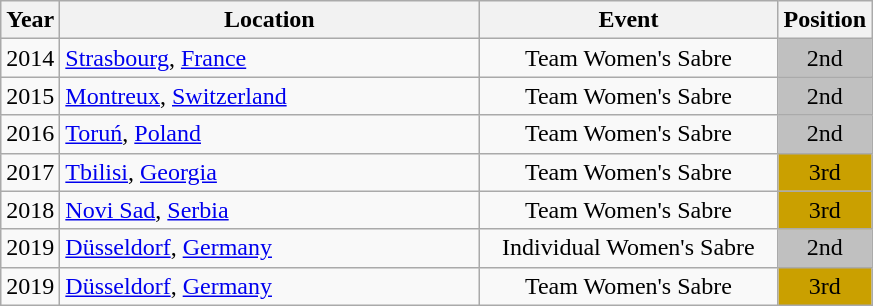<table class="wikitable" style="text-align:center;">
<tr>
<th>Year</th>
<th style="width:17em">Location</th>
<th style="width:12em">Event</th>
<th>Position</th>
</tr>
<tr>
<td rowspan="1">2014</td>
<td rowspan="1" align="left"> <a href='#'>Strasbourg</a>, <a href='#'>France</a></td>
<td>Team Women's Sabre</td>
<td bgcolor="silver">2nd</td>
</tr>
<tr>
<td>2015</td>
<td rowspan="1" align="left"> <a href='#'>Montreux</a>, <a href='#'>Switzerland</a></td>
<td>Team Women's Sabre</td>
<td bgcolor="silver">2nd</td>
</tr>
<tr>
<td>2016</td>
<td rowspan="1" align="left"> <a href='#'>Toruń</a>, <a href='#'>Poland</a></td>
<td>Team Women's Sabre</td>
<td bgcolor="silver">2nd</td>
</tr>
<tr>
<td>2017</td>
<td rowspan="1" align="left"> <a href='#'>Tbilisi</a>, <a href='#'>Georgia</a></td>
<td>Team Women's Sabre</td>
<td bgcolor="caramel">3rd</td>
</tr>
<tr>
<td>2018</td>
<td rowspan="1" align="left"> <a href='#'>Novi Sad</a>, <a href='#'>Serbia</a></td>
<td>Team Women's Sabre</td>
<td bgcolor="caramel">3rd</td>
</tr>
<tr>
<td>2019</td>
<td rowspan="1" align="left"> <a href='#'>Düsseldorf</a>, <a href='#'>Germany</a></td>
<td>Individual Women's Sabre</td>
<td bgcolor="silver">2nd</td>
</tr>
<tr>
<td>2019</td>
<td rowspan="1" align="left"> <a href='#'>Düsseldorf</a>, <a href='#'>Germany</a></td>
<td>Team Women's Sabre</td>
<td bgcolor="caramel">3rd</td>
</tr>
</table>
